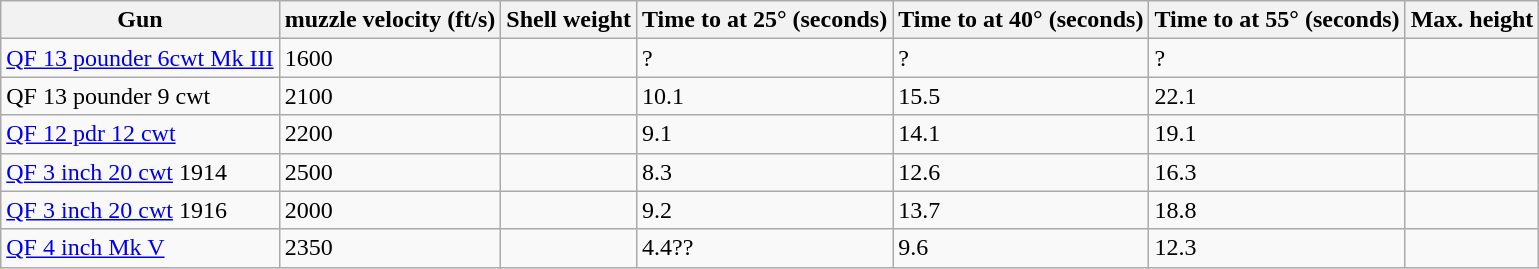<table class="wikitable">
<tr>
<th>Gun</th>
<th>muzzle velocity (ft/s)</th>
<th>Shell weight</th>
<th>Time to  at 25° (seconds)</th>
<th>Time to  at 40° (seconds)</th>
<th>Time to  at 55° (seconds)</th>
<th>Max. height</th>
</tr>
<tr>
<td><a href='#'>QF 13 pounder 6cwt Mk III</a></td>
<td>1600</td>
<td></td>
<td>?</td>
<td>?</td>
<td>?</td>
<td></td>
</tr>
<tr>
<td>QF 13 pounder 9 cwt</td>
<td>2100</td>
<td></td>
<td>10.1</td>
<td>15.5</td>
<td>22.1</td>
<td></td>
</tr>
<tr>
<td><a href='#'>QF 12 pdr 12 cwt</a></td>
<td>2200</td>
<td></td>
<td>9.1</td>
<td>14.1</td>
<td>19.1</td>
<td></td>
</tr>
<tr>
<td><a href='#'>QF 3 inch 20 cwt</a> 1914</td>
<td>2500</td>
<td></td>
<td>8.3</td>
<td>12.6</td>
<td>16.3</td>
<td></td>
</tr>
<tr>
<td><a href='#'>QF 3 inch 20 cwt</a> 1916</td>
<td>2000</td>
<td></td>
<td>9.2</td>
<td>13.7</td>
<td>18.8</td>
<td></td>
</tr>
<tr>
<td><a href='#'>QF 4 inch Mk V</a></td>
<td>2350</td>
<td></td>
<td>4.4??</td>
<td>9.6</td>
<td>12.3</td>
<td></td>
</tr>
</table>
